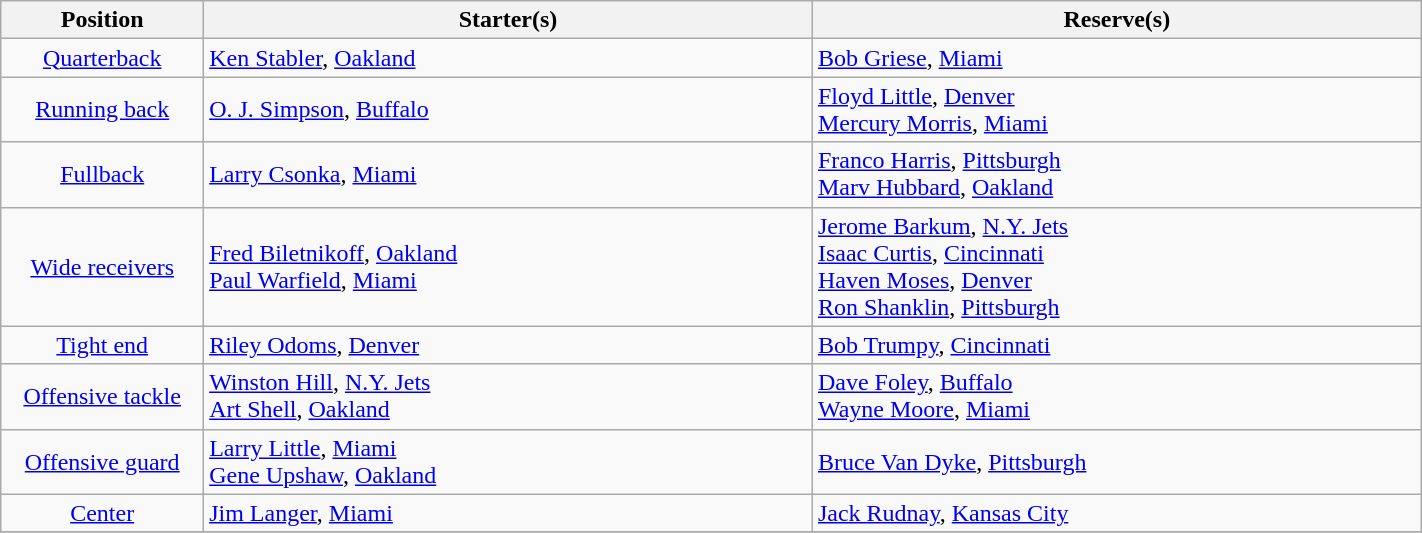<table class="wikitable" width=75%>
<tr>
<th width=10%>Position</th>
<th width=30%>Starter(s)</th>
<th width=30%>Reserve(s)</th>
</tr>
<tr>
<td align=center><a href='#'>Quarterback</a></td>
<td> <a href='#'>Ken Stabler</a>, <a href='#'>Oakland</a></td>
<td> <a href='#'>Bob Griese</a>, <a href='#'>Miami</a></td>
</tr>
<tr>
<td align=center><a href='#'>Running back</a></td>
<td> <a href='#'>O. J. Simpson</a>, <a href='#'>Buffalo</a></td>
<td> <a href='#'>Floyd Little</a>, <a href='#'>Denver</a><br> <a href='#'>Mercury Morris</a>, <a href='#'>Miami</a></td>
</tr>
<tr>
<td align=center><a href='#'>Fullback</a></td>
<td> <a href='#'>Larry Csonka</a>, <a href='#'>Miami</a></td>
<td> <a href='#'>Franco Harris</a>, <a href='#'>Pittsburgh</a><br> <a href='#'>Marv Hubbard</a>, <a href='#'>Oakland</a></td>
</tr>
<tr>
<td align=center><a href='#'>Wide receivers</a></td>
<td> <a href='#'>Fred Biletnikoff</a>, <a href='#'>Oakland</a><br> <a href='#'>Paul Warfield</a>, <a href='#'>Miami</a></td>
<td> <a href='#'>Jerome Barkum</a>, <a href='#'>N.Y. Jets</a><br> <a href='#'>Isaac Curtis</a>, <a href='#'>Cincinnati</a><br> <a href='#'>Haven Moses</a>, <a href='#'>Denver</a><br> <a href='#'>Ron Shanklin</a>, <a href='#'>Pittsburgh</a></td>
</tr>
<tr>
<td align=center><a href='#'>Tight end</a></td>
<td> <a href='#'>Riley Odoms</a>, <a href='#'>Denver</a></td>
<td> <a href='#'>Bob Trumpy</a>, <a href='#'>Cincinnati</a></td>
</tr>
<tr>
<td align=center><a href='#'>Offensive tackle</a></td>
<td> <a href='#'>Winston Hill</a>, <a href='#'>N.Y. Jets</a><br> <a href='#'>Art Shell</a>, <a href='#'>Oakland</a></td>
<td> <a href='#'>Dave Foley</a>, <a href='#'>Buffalo</a><br> <a href='#'>Wayne Moore</a>, <a href='#'>Miami</a></td>
</tr>
<tr>
<td align=center><a href='#'>Offensive guard</a></td>
<td> <a href='#'>Larry Little</a>, <a href='#'>Miami</a><br> <a href='#'>Gene Upshaw</a>, <a href='#'>Oakland</a></td>
<td> <a href='#'>Bruce Van Dyke</a>, <a href='#'>Pittsburgh</a></td>
</tr>
<tr>
<td align=center><a href='#'>Center</a></td>
<td> <a href='#'>Jim Langer</a>, <a href='#'>Miami</a></td>
<td> <a href='#'>Jack Rudnay</a>, <a href='#'>Kansas City</a></td>
</tr>
<tr>
</tr>
</table>
